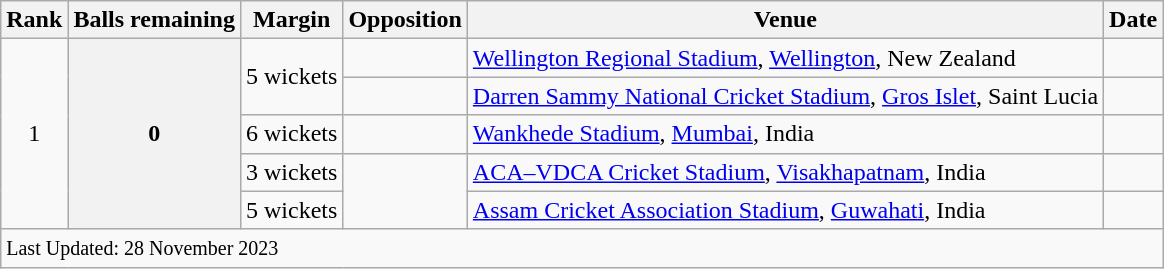<table class="wikitable sortable">
<tr>
<th scope=col>Rank</th>
<th scope=col>Balls remaining</th>
<th scope=col>Margin</th>
<th scope=col>Opposition</th>
<th scope=col>Venue</th>
<th scope=col>Date</th>
</tr>
<tr>
<td align=center rowspan=5>1</td>
<th scope=row style=text-align:center rowspan=5>0</th>
<td scope=row style=text-align:center; rowspan=2>5 wickets</td>
<td></td>
<td><a href='#'>Wellington Regional Stadium</a>, <a href='#'>Wellington</a>, New Zealand</td>
<td></td>
</tr>
<tr>
<td></td>
<td><a href='#'>Darren Sammy National Cricket Stadium</a>, <a href='#'>Gros Islet</a>, Saint Lucia</td>
<td> </td>
</tr>
<tr>
<td scope=row style=text-align:center;>6 wickets</td>
<td></td>
<td><a href='#'>Wankhede Stadium</a>, <a href='#'>Mumbai</a>, India</td>
<td></td>
</tr>
<tr>
<td scope=row style=text-align:center;>3 wickets</td>
<td rowspan=2></td>
<td><a href='#'>ACA–VDCA Cricket Stadium</a>, <a href='#'>Visakhapatnam</a>, India</td>
<td></td>
</tr>
<tr>
<td scope=row style=text-align:center;>5 wickets</td>
<td><a href='#'>Assam Cricket Association Stadium</a>, <a href='#'>Guwahati</a>, India</td>
<td></td>
</tr>
<tr class=sortbottom>
<td colspan=6><small>Last Updated: 28 November 2023</small></td>
</tr>
</table>
